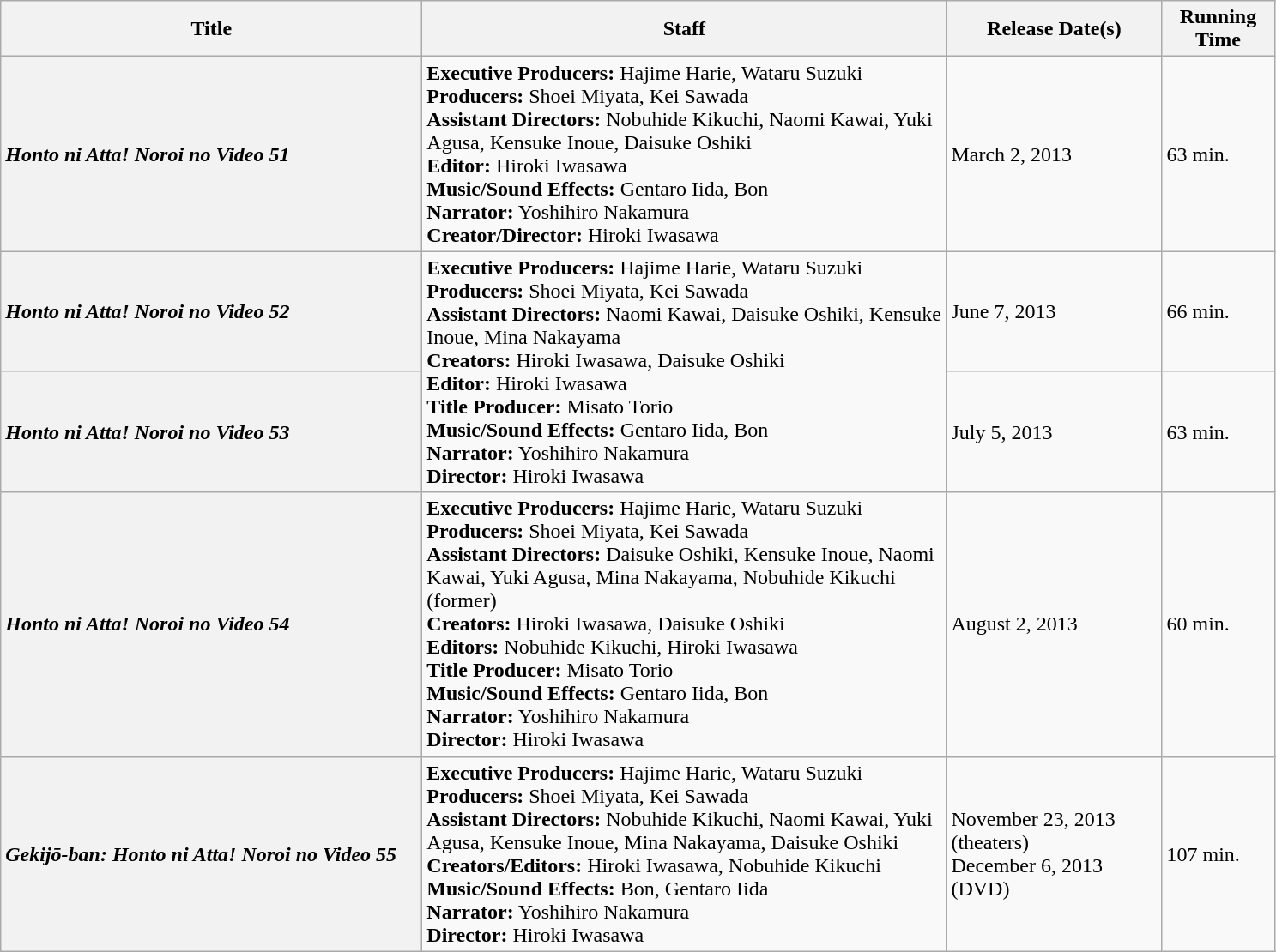<table class="wikitable mw-collapsible mw-collapsed">
<tr>
<th style=width:20.0em>Title</th>
<th style="width:25.0em">Staff</th>
<th style="width:10.0em">Release Date(s)</th>
<th style="width:5.0em">Running Time</th>
</tr>
<tr>
<th style="text-align:left"><em>Honto ni Atta! Noroi no Video 51</em></th>
<td><strong>Executive Producers:</strong> Hajime Harie, Wataru Suzuki<br><strong>Producers:</strong> Shoei Miyata, Kei Sawada<br><strong>Assistant Directors:</strong> Nobuhide Kikuchi, Naomi Kawai, Yuki Agusa, Kensuke Inoue, Daisuke Oshiki<br><strong>Editor:</strong> Hiroki Iwasawa<br><strong>Music/Sound Effects:</strong> Gentaro Iida, Bon<br><strong>Narrator:</strong> Yoshihiro Nakamura<br><strong>Creator/Director:</strong> Hiroki Iwasawa</td>
<td>March 2, 2013</td>
<td>63 min.</td>
</tr>
<tr>
<th style="text-align:left"><em>Honto ni Atta! Noroi no Video 52</em></th>
<td rowspan="2"><strong>Executive Producers:</strong> Hajime Harie, Wataru Suzuki<br><strong>Producers:</strong> Shoei Miyata, Kei Sawada<br><strong>Assistant Directors:</strong> Naomi Kawai, Daisuke Oshiki, Kensuke Inoue, Mina Nakayama<br><strong>Creators:</strong> Hiroki Iwasawa, Daisuke Oshiki<br><strong>Editor:</strong> Hiroki Iwasawa<br><strong>Title Producer:</strong> Misato Torio<br><strong>Music/Sound Effects:</strong> Gentaro Iida, Bon<br><strong>Narrator:</strong> Yoshihiro Nakamura<br><strong>Director:</strong> Hiroki Iwasawa</td>
<td>June 7, 2013</td>
<td>66 min.</td>
</tr>
<tr>
<th style="text-align:left"><em>Honto ni Atta! Noroi no Video 53</em></th>
<td>July 5, 2013</td>
<td>63 min.</td>
</tr>
<tr>
<th style="text-align:left"><em>Honto ni Atta! Noroi no Video 54</em></th>
<td><strong>Executive Producers:</strong> Hajime Harie, Wataru Suzuki<br><strong>Producers:</strong> Shoei Miyata, Kei Sawada<br><strong>Assistant Directors:</strong> Daisuke Oshiki, Kensuke Inoue, Naomi Kawai, Yuki Agusa, Mina Nakayama, Nobuhide Kikuchi (former)<br><strong>Creators:</strong> Hiroki Iwasawa, Daisuke Oshiki<br><strong>Editors:</strong> Nobuhide Kikuchi, Hiroki Iwasawa<br><strong>Title Producer:</strong> Misato Torio<br><strong>Music/Sound Effects:</strong> Gentaro Iida, Bon<br><strong>Narrator:</strong> Yoshihiro Nakamura<br><strong>Director:</strong> Hiroki Iwasawa</td>
<td>August 2, 2013</td>
<td>60 min.</td>
</tr>
<tr>
<th style="text-align:left"><em>Gekijō-ban: Honto ni Atta! Noroi no Video 55</em></th>
<td><strong>Executive Producers:</strong> Hajime Harie, Wataru Suzuki<br><strong>Producers:</strong> Shoei Miyata, Kei Sawada<br><strong>Assistant Directors:</strong> Nobuhide Kikuchi, Naomi Kawai, Yuki Agusa, Kensuke Inoue, Mina Nakayama, Daisuke Oshiki<br><strong>Creators/Editors:</strong> Hiroki Iwasawa, Nobuhide Kikuchi<br><strong>Music/Sound Effects:</strong> Bon, Gentaro Iida<br><strong>Narrator:</strong> Yoshihiro Nakamura<br><strong>Director:</strong> Hiroki Iwasawa</td>
<td>November 23, 2013 (theaters)<br>December 6, 2013 (DVD)</td>
<td>107 min.</td>
</tr>
</table>
